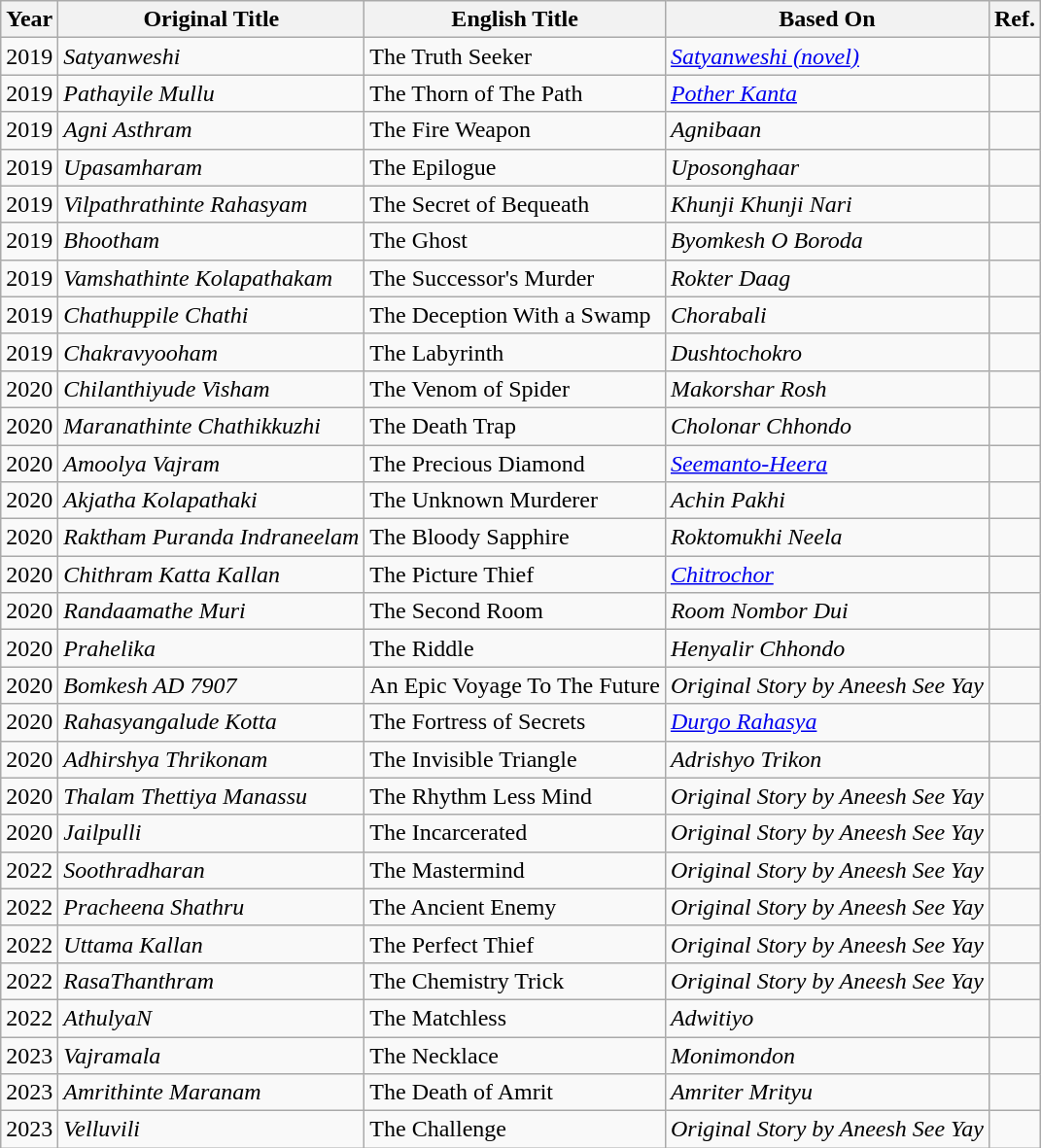<table class="wikitable sortable">
<tr>
<th>Year</th>
<th>Original Title</th>
<th>English Title</th>
<th>Based On</th>
<th>Ref.</th>
</tr>
<tr>
<td>2019</td>
<td><em>Satyanweshi</em></td>
<td>The Truth Seeker</td>
<td><em><a href='#'>Satyanweshi (novel)</a></em></td>
<td></td>
</tr>
<tr>
<td>2019</td>
<td><em>Pathayile Mullu</em></td>
<td>The Thorn of The Path</td>
<td><em><a href='#'>Pother Kanta</a></em></td>
<td></td>
</tr>
<tr>
<td>2019</td>
<td><em>Agni Asthram</em></td>
<td>The Fire Weapon</td>
<td><em>Agnibaan</em></td>
<td></td>
</tr>
<tr>
<td>2019</td>
<td><em>Upasamharam</em></td>
<td>The Epilogue</td>
<td><em>Uposonghaar</em></td>
<td></td>
</tr>
<tr>
<td>2019</td>
<td><em>Vilpathrathinte Rahasyam</em></td>
<td>The Secret of Bequeath</td>
<td><em>Khunji Khunji Nari</em></td>
<td></td>
</tr>
<tr>
<td>2019</td>
<td><em>Bhootham</em></td>
<td>The Ghost</td>
<td><em>Byomkesh O Boroda</em></td>
<td></td>
</tr>
<tr>
<td>2019</td>
<td><em>Vamshathinte Kolapathakam</em></td>
<td>The Successor's Murder</td>
<td><em>Rokter Daag</em></td>
<td></td>
</tr>
<tr>
<td>2019</td>
<td><em>Chathuppile Chathi</em></td>
<td>The Deception With a Swamp</td>
<td><em>Chorabali</em></td>
<td></td>
</tr>
<tr>
<td>2019</td>
<td><em>Chakravyooham</em></td>
<td>The Labyrinth</td>
<td><em>Dushtochokro</em></td>
<td></td>
</tr>
<tr>
<td>2020</td>
<td><em>Chilanthiyude Visham</em></td>
<td>The Venom of Spider</td>
<td><em>Makorshar Rosh</em></td>
<td></td>
</tr>
<tr>
<td>2020</td>
<td><em>Maranathinte Chathikkuzhi</em></td>
<td>The Death Trap</td>
<td><em>Cholonar Chhondo</em></td>
<td></td>
</tr>
<tr>
<td>2020</td>
<td><em>Amoolya Vajram</em></td>
<td>The Precious Diamond</td>
<td><em><a href='#'>Seemanto-Heera</a></em></td>
<td></td>
</tr>
<tr>
<td>2020</td>
<td><em>Akjatha Kolapathaki</em></td>
<td>The Unknown Murderer</td>
<td><em>Achin Pakhi</em></td>
<td></td>
</tr>
<tr>
<td>2020</td>
<td><em>Raktham Puranda Indraneelam</em></td>
<td>The Bloody Sapphire</td>
<td><em>Roktomukhi Neela</em></td>
<td></td>
</tr>
<tr>
<td>2020</td>
<td><em>Chithram Katta Kallan</em></td>
<td>The Picture Thief</td>
<td><em><a href='#'>Chitrochor</a></em></td>
<td></td>
</tr>
<tr>
<td>2020</td>
<td><em>Randaamathe Muri</em></td>
<td>The Second Room</td>
<td><em>Room Nombor Dui</em></td>
<td></td>
</tr>
<tr>
<td>2020</td>
<td><em>Prahelika</em></td>
<td>The Riddle</td>
<td><em>Henyalir Chhondo</em></td>
<td></td>
</tr>
<tr>
<td>2020</td>
<td><em>Bomkesh AD 7907</em></td>
<td>An Epic Voyage To The Future</td>
<td><em>Original Story by Aneesh See Yay</em></td>
<td></td>
</tr>
<tr>
<td>2020</td>
<td><em>Rahasyangalude Kotta</em></td>
<td>The Fortress of Secrets</td>
<td><em><a href='#'>Durgo Rahasya</a></em></td>
<td></td>
</tr>
<tr>
<td>2020</td>
<td><em>Adhirshya Thrikonam</em></td>
<td>The Invisible Triangle</td>
<td><em>Adrishyo Trikon</em></td>
<td></td>
</tr>
<tr>
<td>2020</td>
<td><em>Thalam Thettiya Manassu</em></td>
<td>The Rhythm Less Mind</td>
<td><em>Original Story by Aneesh See Yay</em></td>
<td></td>
</tr>
<tr>
<td>2020</td>
<td><em>Jailpulli</em></td>
<td>The Incarcerated</td>
<td><em>Original Story by Aneesh See Yay</em></td>
<td></td>
</tr>
<tr>
<td>2022</td>
<td><em>Soothradharan</em></td>
<td>The Mastermind</td>
<td><em>Original Story by Aneesh See Yay</em></td>
<td></td>
</tr>
<tr>
<td>2022</td>
<td><em>Pracheena Shathru</em></td>
<td>The Ancient Enemy</td>
<td><em>Original Story by Aneesh See Yay</em></td>
<td></td>
</tr>
<tr>
<td>2022</td>
<td><em>Uttama Kallan</em></td>
<td>The Perfect Thief</td>
<td><em>Original Story by Aneesh See Yay</em></td>
<td></td>
</tr>
<tr>
<td>2022</td>
<td><em>RasaThanthram</em></td>
<td>The Chemistry Trick</td>
<td><em>Original Story by Aneesh See Yay</em></td>
<td></td>
</tr>
<tr>
<td>2022</td>
<td><em>AthulyaN</em></td>
<td>The Matchless</td>
<td><em>Adwitiyo</em></td>
<td></td>
</tr>
<tr>
<td>2023</td>
<td><em>Vajramala</em></td>
<td>The Necklace</td>
<td><em>Monimondon</em></td>
<td></td>
</tr>
<tr>
<td>2023</td>
<td><em>Amrithinte Maranam</em></td>
<td>The Death of Amrit</td>
<td><em>Amriter Mrityu</em></td>
<td></td>
</tr>
<tr>
<td>2023</td>
<td><em>Velluvili</em></td>
<td>The Challenge</td>
<td><em>Original Story by Aneesh See Yay</em></td>
<td></td>
</tr>
</table>
